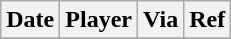<table class="wikitable">
<tr>
<th>Date</th>
<th>Player</th>
<th>Via</th>
<th>Ref</th>
</tr>
<tr>
</tr>
</table>
